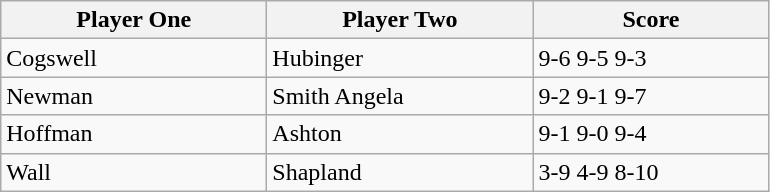<table class="wikitable">
<tr>
<th width=170>Player One</th>
<th width=170>Player Two</th>
<th width=150>Score</th>
</tr>
<tr>
<td> Cogswell</td>
<td> Hubinger</td>
<td>9-6 9-5 9-3</td>
</tr>
<tr>
<td> Newman</td>
<td> Smith Angela</td>
<td>9-2 9-1 9-7</td>
</tr>
<tr>
<td> Hoffman</td>
<td> Ashton</td>
<td>9-1 9-0 9-4</td>
</tr>
<tr>
<td> Wall</td>
<td> Shapland</td>
<td>3-9 4-9 8-10</td>
</tr>
</table>
